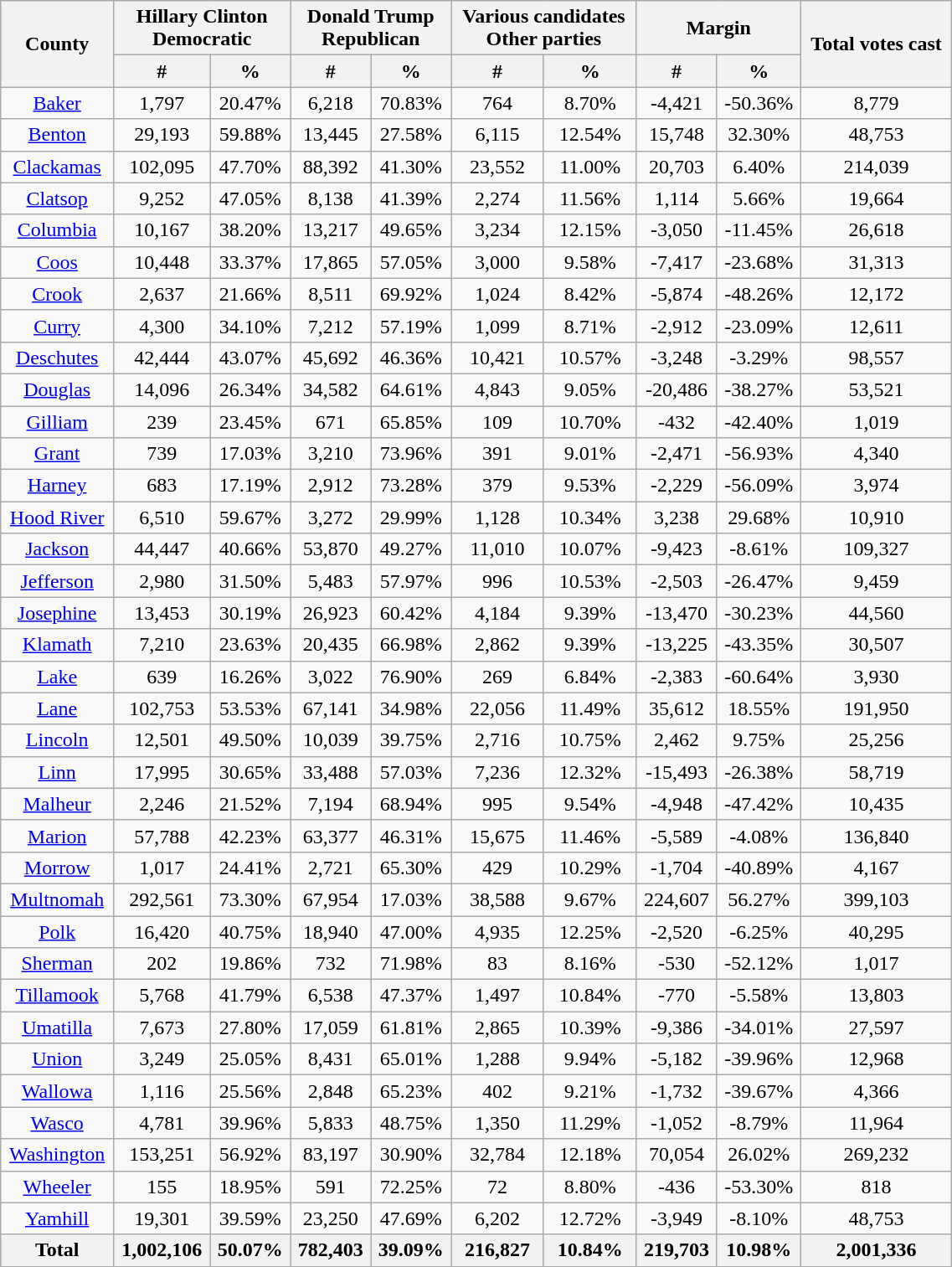<table width="60%"  class="wikitable sortable" style="text-align:center">
<tr>
<th style="text-align:center;" rowspan="2">County</th>
<th style="text-align:center;" colspan="2">Hillary Clinton<br>Democratic</th>
<th style="text-align:center;" colspan="2">Donald Trump<br>Republican</th>
<th style="text-align:center;" colspan="2">Various candidates<br>Other parties</th>
<th style="text-align:center;" colspan="2">Margin</th>
<th style="text-align:center;" rowspan="2">Total votes cast</th>
</tr>
<tr>
<th style="text-align:center;" data-sort-type="number">#</th>
<th style="text-align:center;" data-sort-type="number">%</th>
<th style="text-align:center;" data-sort-type="number">#</th>
<th style="text-align:center;" data-sort-type="number">%</th>
<th style="text-align:center;" data-sort-type="number">#</th>
<th style="text-align:center;" data-sort-type="number">%</th>
<th style="text-align:center;" data-sort-type="number">#</th>
<th style="text-align:center;" data-sort-type="number">%</th>
</tr>
<tr style="text-align:center;">
<td><a href='#'>Baker</a></td>
<td>1,797</td>
<td>20.47%</td>
<td>6,218</td>
<td>70.83%</td>
<td>764</td>
<td>8.70%</td>
<td>-4,421</td>
<td>-50.36%</td>
<td>8,779</td>
</tr>
<tr style="text-align:center;">
<td><a href='#'>Benton</a></td>
<td>29,193</td>
<td>59.88%</td>
<td>13,445</td>
<td>27.58%</td>
<td>6,115</td>
<td>12.54%</td>
<td>15,748</td>
<td>32.30%</td>
<td>48,753</td>
</tr>
<tr style="text-align:center;">
<td><a href='#'>Clackamas</a></td>
<td>102,095</td>
<td>47.70%</td>
<td>88,392</td>
<td>41.30%</td>
<td>23,552</td>
<td>11.00%</td>
<td>20,703</td>
<td>6.40%</td>
<td>214,039</td>
</tr>
<tr style="text-align:center;">
<td><a href='#'>Clatsop</a></td>
<td>9,252</td>
<td>47.05%</td>
<td>8,138</td>
<td>41.39%</td>
<td>2,274</td>
<td>11.56%</td>
<td>1,114</td>
<td>5.66%</td>
<td>19,664</td>
</tr>
<tr style="text-align:center;">
<td><a href='#'>Columbia</a></td>
<td>10,167</td>
<td>38.20%</td>
<td>13,217</td>
<td>49.65%</td>
<td>3,234</td>
<td>12.15%</td>
<td>-3,050</td>
<td>-11.45%</td>
<td>26,618</td>
</tr>
<tr style="text-align:center;">
<td><a href='#'>Coos</a></td>
<td>10,448</td>
<td>33.37%</td>
<td>17,865</td>
<td>57.05%</td>
<td>3,000</td>
<td>9.58%</td>
<td>-7,417</td>
<td>-23.68%</td>
<td>31,313</td>
</tr>
<tr style="text-align:center;">
<td><a href='#'>Crook</a></td>
<td>2,637</td>
<td>21.66%</td>
<td>8,511</td>
<td>69.92%</td>
<td>1,024</td>
<td>8.42%</td>
<td>-5,874</td>
<td>-48.26%</td>
<td>12,172</td>
</tr>
<tr style="text-align:center;">
<td><a href='#'>Curry</a></td>
<td>4,300</td>
<td>34.10%</td>
<td>7,212</td>
<td>57.19%</td>
<td>1,099</td>
<td>8.71%</td>
<td>-2,912</td>
<td>-23.09%</td>
<td>12,611</td>
</tr>
<tr style="text-align:center;">
<td><a href='#'>Deschutes</a></td>
<td>42,444</td>
<td>43.07%</td>
<td>45,692</td>
<td>46.36%</td>
<td>10,421</td>
<td>10.57%</td>
<td>-3,248</td>
<td>-3.29%</td>
<td>98,557</td>
</tr>
<tr style="text-align:center;">
<td><a href='#'>Douglas</a></td>
<td>14,096</td>
<td>26.34%</td>
<td>34,582</td>
<td>64.61%</td>
<td>4,843</td>
<td>9.05%</td>
<td>-20,486</td>
<td>-38.27%</td>
<td>53,521</td>
</tr>
<tr style="text-align:center;">
<td><a href='#'>Gilliam</a></td>
<td>239</td>
<td>23.45%</td>
<td>671</td>
<td>65.85%</td>
<td>109</td>
<td>10.70%</td>
<td>-432</td>
<td>-42.40%</td>
<td>1,019</td>
</tr>
<tr style="text-align:center;">
<td><a href='#'>Grant</a></td>
<td>739</td>
<td>17.03%</td>
<td>3,210</td>
<td>73.96%</td>
<td>391</td>
<td>9.01%</td>
<td>-2,471</td>
<td>-56.93%</td>
<td>4,340</td>
</tr>
<tr style="text-align:center;">
<td><a href='#'>Harney</a></td>
<td>683</td>
<td>17.19%</td>
<td>2,912</td>
<td>73.28%</td>
<td>379</td>
<td>9.53%</td>
<td>-2,229</td>
<td>-56.09%</td>
<td>3,974</td>
</tr>
<tr style="text-align:center;">
<td><a href='#'>Hood River</a></td>
<td>6,510</td>
<td>59.67%</td>
<td>3,272</td>
<td>29.99%</td>
<td>1,128</td>
<td>10.34%</td>
<td>3,238</td>
<td>29.68%</td>
<td>10,910</td>
</tr>
<tr style="text-align:center;">
<td><a href='#'>Jackson</a></td>
<td>44,447</td>
<td>40.66%</td>
<td>53,870</td>
<td>49.27%</td>
<td>11,010</td>
<td>10.07%</td>
<td>-9,423</td>
<td>-8.61%</td>
<td>109,327</td>
</tr>
<tr style="text-align:center;">
<td><a href='#'>Jefferson</a></td>
<td>2,980</td>
<td>31.50%</td>
<td>5,483</td>
<td>57.97%</td>
<td>996</td>
<td>10.53%</td>
<td>-2,503</td>
<td>-26.47%</td>
<td>9,459</td>
</tr>
<tr style="text-align:center;">
<td><a href='#'>Josephine</a></td>
<td>13,453</td>
<td>30.19%</td>
<td>26,923</td>
<td>60.42%</td>
<td>4,184</td>
<td>9.39%</td>
<td>-13,470</td>
<td>-30.23%</td>
<td>44,560</td>
</tr>
<tr style="text-align:center;">
<td><a href='#'>Klamath</a></td>
<td>7,210</td>
<td>23.63%</td>
<td>20,435</td>
<td>66.98%</td>
<td>2,862</td>
<td>9.39%</td>
<td>-13,225</td>
<td>-43.35%</td>
<td>30,507</td>
</tr>
<tr style="text-align:center;">
<td><a href='#'>Lake</a></td>
<td>639</td>
<td>16.26%</td>
<td>3,022</td>
<td>76.90%</td>
<td>269</td>
<td>6.84%</td>
<td>-2,383</td>
<td>-60.64%</td>
<td>3,930</td>
</tr>
<tr style="text-align:center;">
<td><a href='#'>Lane</a></td>
<td>102,753</td>
<td>53.53%</td>
<td>67,141</td>
<td>34.98%</td>
<td>22,056</td>
<td>11.49%</td>
<td>35,612</td>
<td>18.55%</td>
<td>191,950</td>
</tr>
<tr style="text-align:center;">
<td><a href='#'>Lincoln</a></td>
<td>12,501</td>
<td>49.50%</td>
<td>10,039</td>
<td>39.75%</td>
<td>2,716</td>
<td>10.75%</td>
<td>2,462</td>
<td>9.75%</td>
<td>25,256</td>
</tr>
<tr style="text-align:center;">
<td><a href='#'>Linn</a></td>
<td>17,995</td>
<td>30.65%</td>
<td>33,488</td>
<td>57.03%</td>
<td>7,236</td>
<td>12.32%</td>
<td>-15,493</td>
<td>-26.38%</td>
<td>58,719</td>
</tr>
<tr style="text-align:center;">
<td><a href='#'>Malheur</a></td>
<td>2,246</td>
<td>21.52%</td>
<td>7,194</td>
<td>68.94%</td>
<td>995</td>
<td>9.54%</td>
<td>-4,948</td>
<td>-47.42%</td>
<td>10,435</td>
</tr>
<tr style="text-align:center;">
<td><a href='#'>Marion</a></td>
<td>57,788</td>
<td>42.23%</td>
<td>63,377</td>
<td>46.31%</td>
<td>15,675</td>
<td>11.46%</td>
<td>-5,589</td>
<td>-4.08%</td>
<td>136,840</td>
</tr>
<tr style="text-align:center;">
<td><a href='#'>Morrow</a></td>
<td>1,017</td>
<td>24.41%</td>
<td>2,721</td>
<td>65.30%</td>
<td>429</td>
<td>10.29%</td>
<td>-1,704</td>
<td>-40.89%</td>
<td>4,167</td>
</tr>
<tr style="text-align:center;">
<td><a href='#'>Multnomah</a></td>
<td>292,561</td>
<td>73.30%</td>
<td>67,954</td>
<td>17.03%</td>
<td>38,588</td>
<td>9.67%</td>
<td>224,607</td>
<td>56.27%</td>
<td>399,103</td>
</tr>
<tr style="text-align:center;">
<td><a href='#'>Polk</a></td>
<td>16,420</td>
<td>40.75%</td>
<td>18,940</td>
<td>47.00%</td>
<td>4,935</td>
<td>12.25%</td>
<td>-2,520</td>
<td>-6.25%</td>
<td>40,295</td>
</tr>
<tr style="text-align:center;">
<td><a href='#'>Sherman</a></td>
<td>202</td>
<td>19.86%</td>
<td>732</td>
<td>71.98%</td>
<td>83</td>
<td>8.16%</td>
<td>-530</td>
<td>-52.12%</td>
<td>1,017</td>
</tr>
<tr style="text-align:center;">
<td><a href='#'>Tillamook</a></td>
<td>5,768</td>
<td>41.79%</td>
<td>6,538</td>
<td>47.37%</td>
<td>1,497</td>
<td>10.84%</td>
<td>-770</td>
<td>-5.58%</td>
<td>13,803</td>
</tr>
<tr style="text-align:center;">
<td><a href='#'>Umatilla</a></td>
<td>7,673</td>
<td>27.80%</td>
<td>17,059</td>
<td>61.81%</td>
<td>2,865</td>
<td>10.39%</td>
<td>-9,386</td>
<td>-34.01%</td>
<td>27,597</td>
</tr>
<tr style="text-align:center;">
<td><a href='#'>Union</a></td>
<td>3,249</td>
<td>25.05%</td>
<td>8,431</td>
<td>65.01%</td>
<td>1,288</td>
<td>9.94%</td>
<td>-5,182</td>
<td>-39.96%</td>
<td>12,968</td>
</tr>
<tr style="text-align:center;">
<td><a href='#'>Wallowa</a></td>
<td>1,116</td>
<td>25.56%</td>
<td>2,848</td>
<td>65.23%</td>
<td>402</td>
<td>9.21%</td>
<td>-1,732</td>
<td>-39.67%</td>
<td>4,366</td>
</tr>
<tr style="text-align:center;">
<td><a href='#'>Wasco</a></td>
<td>4,781</td>
<td>39.96%</td>
<td>5,833</td>
<td>48.75%</td>
<td>1,350</td>
<td>11.29%</td>
<td>-1,052</td>
<td>-8.79%</td>
<td>11,964</td>
</tr>
<tr style="text-align:center;">
<td><a href='#'>Washington</a></td>
<td>153,251</td>
<td>56.92%</td>
<td>83,197</td>
<td>30.90%</td>
<td>32,784</td>
<td>12.18%</td>
<td>70,054</td>
<td>26.02%</td>
<td>269,232</td>
</tr>
<tr style="text-align:center;">
<td><a href='#'>Wheeler</a></td>
<td>155</td>
<td>18.95%</td>
<td>591</td>
<td>72.25%</td>
<td>72</td>
<td>8.80%</td>
<td>-436</td>
<td>-53.30%</td>
<td>818</td>
</tr>
<tr style="text-align:center;">
<td><a href='#'>Yamhill</a></td>
<td>19,301</td>
<td>39.59%</td>
<td>23,250</td>
<td>47.69%</td>
<td>6,202</td>
<td>12.72%</td>
<td>-3,949</td>
<td>-8.10%</td>
<td>48,753</td>
</tr>
<tr>
<th>Total</th>
<th>1,002,106</th>
<th>50.07%</th>
<th>782,403</th>
<th>39.09%</th>
<th>216,827</th>
<th>10.84%</th>
<th>219,703</th>
<th>10.98%</th>
<th>2,001,336</th>
</tr>
</table>
